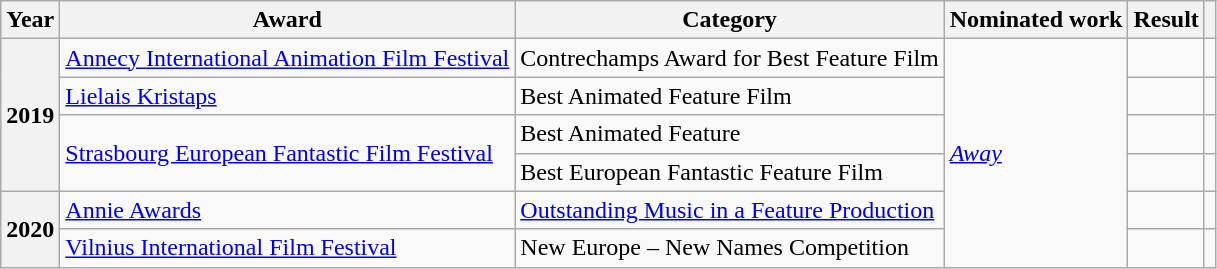<table class="wikitable plainrowheaders sortable">
<tr>
<th scope="col">Year</th>
<th scope="col">Award</th>
<th scope="col">Category</th>
<th scope="col">Nominated work</th>
<th scope="col">Result</th>
<th scope="col" class="unsortable"></th>
</tr>
<tr>
<th scope="row" rowspan="4">2019</th>
<td><a href='#'>Annecy International Animation Film Festival</a></td>
<td>Contrechamps Award for Best Feature Film</td>
<td rowspan="6"><em><a href='#'>Away</a></td>
<td></td>
<td align="center"></td>
</tr>
<tr>
<td><a href='#'>Lielais Kristaps</a></td>
<td>Best Animated Feature Film</td>
<td></td>
<td align="center"></td>
</tr>
<tr>
<td rowspan="2"><a href='#'>Strasbourg European Fantastic Film Festival</a></td>
<td>Best Animated Feature</td>
<td></td>
<td align="center"></td>
</tr>
<tr>
<td>Best European Fantastic Feature Film</td>
<td></td>
<td align="center"></td>
</tr>
<tr>
<th scope="row" rowspan="2">2020</th>
<td><a href='#'>Annie Awards</a></td>
<td><a href='#'>Outstanding Music in a Feature Production</a></td>
<td></td>
<td align="center"></td>
</tr>
<tr>
<td><a href='#'>Vilnius International Film Festival</a></td>
<td>New Europe – New Names Competition</td>
<td></td>
<td></td>
</tr>
</table>
